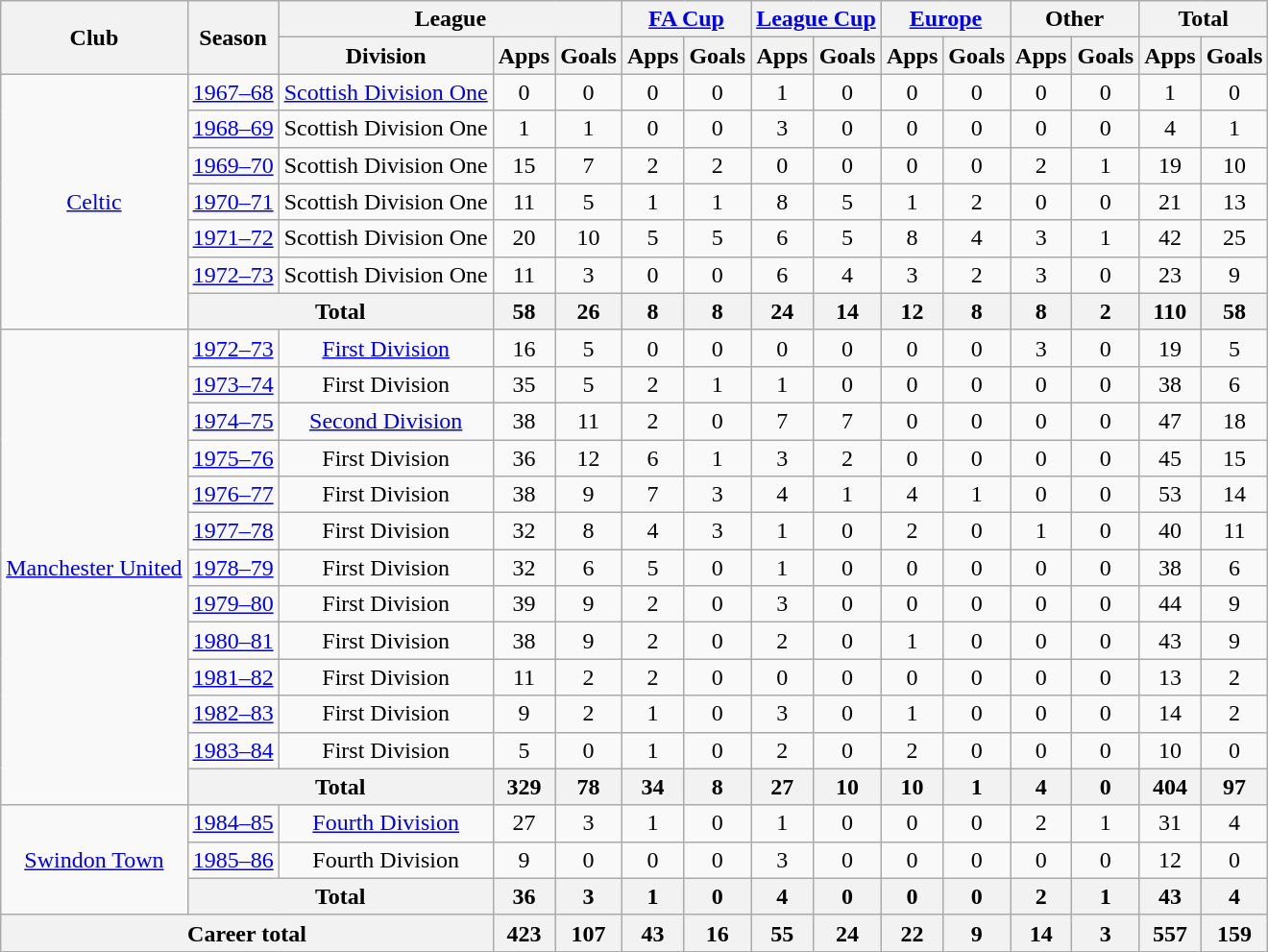<table class="wikitable" style="text-align: center;">
<tr>
<th rowspan="2">Club</th>
<th rowspan="2">Season</th>
<th colspan="3">League</th>
<th colspan="2"><a href='#'>FA Cup</a></th>
<th colspan="2"><a href='#'>League Cup</a></th>
<th colspan="2"><a href='#'>Europe</a></th>
<th colspan="2">Other</th>
<th colspan="2">Total</th>
</tr>
<tr>
<th>Division</th>
<th>Apps</th>
<th>Goals</th>
<th>Apps</th>
<th>Goals</th>
<th>Apps</th>
<th>Goals</th>
<th>Apps</th>
<th>Goals</th>
<th>Apps</th>
<th>Goals</th>
<th>Apps</th>
<th>Goals</th>
</tr>
<tr>
<td rowspan="7"><a href='#'>Celtic</a></td>
<td><a href='#'>1967–68</a></td>
<td><a href='#'>Scottish Division One</a></td>
<td>0</td>
<td>0</td>
<td>0</td>
<td>0</td>
<td>1</td>
<td>0</td>
<td>0</td>
<td>0</td>
<td>0</td>
<td>0</td>
<td>1</td>
<td>0</td>
</tr>
<tr>
<td><a href='#'>1968–69</a></td>
<td>Scottish Division One</td>
<td>1</td>
<td>1</td>
<td>0</td>
<td>0</td>
<td>3</td>
<td>0</td>
<td>0</td>
<td>0</td>
<td>0</td>
<td>0</td>
<td>4</td>
<td>1</td>
</tr>
<tr>
<td><a href='#'>1969–70</a></td>
<td>Scottish Division One</td>
<td>15</td>
<td>7</td>
<td>2</td>
<td>2</td>
<td>0</td>
<td>0</td>
<td>0</td>
<td>0</td>
<td>2</td>
<td>1</td>
<td>19</td>
<td>10</td>
</tr>
<tr>
<td><a href='#'>1970–71</a></td>
<td>Scottish Division One</td>
<td>11</td>
<td>5</td>
<td>1</td>
<td>1</td>
<td>8</td>
<td>5</td>
<td>1</td>
<td>2</td>
<td>0</td>
<td>0</td>
<td>21</td>
<td>13</td>
</tr>
<tr>
<td><a href='#'>1971–72</a></td>
<td>Scottish Division One</td>
<td>20</td>
<td>10</td>
<td>5</td>
<td>5</td>
<td>6</td>
<td>5</td>
<td>8</td>
<td>4</td>
<td>3</td>
<td>1</td>
<td>42</td>
<td>25</td>
</tr>
<tr>
<td><a href='#'>1972–73</a></td>
<td>Scottish Division One</td>
<td>11</td>
<td>3</td>
<td>0</td>
<td>0</td>
<td>6</td>
<td>4</td>
<td>3</td>
<td>2</td>
<td>3</td>
<td>0</td>
<td>23</td>
<td>9</td>
</tr>
<tr>
<th colspan="2">Total</th>
<th>58</th>
<th>26</th>
<th>8</th>
<th>8</th>
<th>24</th>
<th>14</th>
<th>12</th>
<th>8</th>
<th>8</th>
<th>2</th>
<th>110</th>
<th>58</th>
</tr>
<tr>
<td rowspan="13"><a href='#'>Manchester United</a></td>
<td><a href='#'>1972–73</a></td>
<td><a href='#'>First Division</a></td>
<td>16</td>
<td>5</td>
<td>0</td>
<td>0</td>
<td>0</td>
<td>0</td>
<td>0</td>
<td>0</td>
<td>3</td>
<td>0</td>
<td>19</td>
<td>5</td>
</tr>
<tr>
<td><a href='#'>1973–74</a></td>
<td>First Division</td>
<td>35</td>
<td>5</td>
<td>2</td>
<td>1</td>
<td>1</td>
<td>0</td>
<td>0</td>
<td>0</td>
<td>0</td>
<td>0</td>
<td>38</td>
<td>6</td>
</tr>
<tr>
<td><a href='#'>1974–75</a></td>
<td><a href='#'>Second Division</a></td>
<td>38</td>
<td>11</td>
<td>2</td>
<td>0</td>
<td>7</td>
<td>7</td>
<td>0</td>
<td>0</td>
<td>0</td>
<td>0</td>
<td>47</td>
<td>18</td>
</tr>
<tr>
<td><a href='#'>1975–76</a></td>
<td>First Division</td>
<td>36</td>
<td>12</td>
<td>6</td>
<td>1</td>
<td>3</td>
<td>2</td>
<td>0</td>
<td>0</td>
<td>0</td>
<td>0</td>
<td>45</td>
<td>15</td>
</tr>
<tr>
<td><a href='#'>1976–77</a></td>
<td>First Division</td>
<td>38</td>
<td>9</td>
<td>7</td>
<td>3</td>
<td>4</td>
<td>1</td>
<td>4</td>
<td>1</td>
<td>0</td>
<td>0</td>
<td>53</td>
<td>14</td>
</tr>
<tr>
<td><a href='#'>1977–78</a></td>
<td>First Division</td>
<td>32</td>
<td>8</td>
<td>4</td>
<td>3</td>
<td>1</td>
<td>0</td>
<td>2</td>
<td>0</td>
<td>1</td>
<td>0</td>
<td>40</td>
<td>11</td>
</tr>
<tr>
<td><a href='#'>1978–79</a></td>
<td>First Division</td>
<td>32</td>
<td>6</td>
<td>5</td>
<td>0</td>
<td>1</td>
<td>0</td>
<td>0</td>
<td>0</td>
<td>0</td>
<td>0</td>
<td>38</td>
<td>6</td>
</tr>
<tr>
<td><a href='#'>1979–80</a></td>
<td>First Division</td>
<td>39</td>
<td>9</td>
<td>2</td>
<td>0</td>
<td>3</td>
<td>0</td>
<td>0</td>
<td>0</td>
<td>0</td>
<td>0</td>
<td>44</td>
<td>9</td>
</tr>
<tr>
<td><a href='#'>1980–81</a></td>
<td>First Division</td>
<td>38</td>
<td>9</td>
<td>2</td>
<td>0</td>
<td>2</td>
<td>0</td>
<td>1</td>
<td>0</td>
<td>0</td>
<td>0</td>
<td>43</td>
<td>9</td>
</tr>
<tr>
<td><a href='#'>1981–82</a></td>
<td>First Division</td>
<td>11</td>
<td>2</td>
<td>2</td>
<td>0</td>
<td>0</td>
<td>0</td>
<td>0</td>
<td>0</td>
<td>0</td>
<td>0</td>
<td>13</td>
<td>2</td>
</tr>
<tr>
<td><a href='#'>1982–83</a></td>
<td>First Division</td>
<td>9</td>
<td>2</td>
<td>1</td>
<td>0</td>
<td>3</td>
<td>0</td>
<td>1</td>
<td>0</td>
<td>0</td>
<td>0</td>
<td>14</td>
<td>2</td>
</tr>
<tr>
<td><a href='#'>1983–84</a></td>
<td>First Division</td>
<td>5</td>
<td>0</td>
<td>1</td>
<td>0</td>
<td>2</td>
<td>0</td>
<td>2</td>
<td>0</td>
<td>0</td>
<td>0</td>
<td>10</td>
<td>0</td>
</tr>
<tr>
<th colspan="2">Total</th>
<th>329</th>
<th>78</th>
<th>34</th>
<th>8</th>
<th>27</th>
<th>10</th>
<th>10</th>
<th>1</th>
<th>4</th>
<th>0</th>
<th>404</th>
<th>97</th>
</tr>
<tr>
<td rowspan="3"><a href='#'>Swindon Town</a></td>
<td><a href='#'>1984–85</a></td>
<td><a href='#'>Fourth Division</a></td>
<td>27</td>
<td>3</td>
<td>1</td>
<td>0</td>
<td>1</td>
<td>0</td>
<td>0</td>
<td>0</td>
<td>2</td>
<td>1</td>
<td>31</td>
<td>4</td>
</tr>
<tr>
<td><a href='#'>1985–86</a></td>
<td>Fourth Division</td>
<td>9</td>
<td>0</td>
<td>0</td>
<td>0</td>
<td>3</td>
<td>0</td>
<td>0</td>
<td>0</td>
<td>0</td>
<td>0</td>
<td>12</td>
<td>0</td>
</tr>
<tr>
<th colspan="2">Total</th>
<th>36</th>
<th>3</th>
<th>1</th>
<th>0</th>
<th>4</th>
<th>0</th>
<th>0</th>
<th>0</th>
<th>2</th>
<th>1</th>
<th>43</th>
<th>4</th>
</tr>
<tr>
<th colspan="3">Career total</th>
<th>423</th>
<th>107</th>
<th>43</th>
<th>16</th>
<th>55</th>
<th>24</th>
<th>22</th>
<th>9</th>
<th>14</th>
<th>3</th>
<th>557</th>
<th>159</th>
</tr>
</table>
